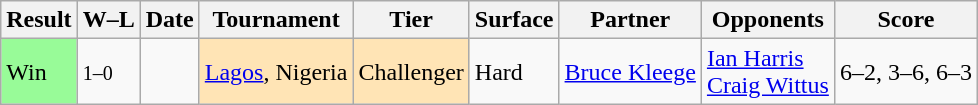<table class="sortable wikitable">
<tr>
<th>Result</th>
<th class="unsortable">W–L</th>
<th>Date</th>
<th>Tournament</th>
<th>Tier</th>
<th>Surface</th>
<th>Partner</th>
<th>Opponents</th>
<th class="unsortable">Score</th>
</tr>
<tr>
<td style="background:#98fb98;">Win</td>
<td><small>1–0</small></td>
<td><a href='#'></a></td>
<td style="background:moccasin;"><a href='#'>Lagos</a>, Nigeria</td>
<td style="background:moccasin;">Challenger</td>
<td>Hard</td>
<td> <a href='#'>Bruce Kleege</a></td>
<td> <a href='#'>Ian Harris</a> <br>  <a href='#'>Craig Wittus</a></td>
<td>6–2, 3–6, 6–3</td>
</tr>
</table>
